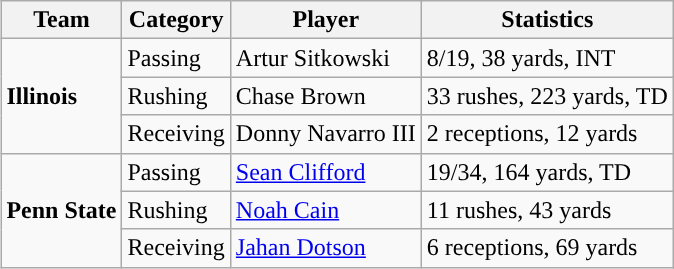<table class="wikitable" style="float: right;">
<tr>
<th>Team</th>
<th>Category</th>
<th>Player</th>
<th>Statistics</th>
</tr>
<tr>
<td rowspan=3><strong>Illinois</strong></td>
<td>Passing</td>
<td>Artur Sitkowski</td>
<td>8/19, 38 yards, INT</td>
</tr>
<tr>
<td>Rushing</td>
<td>Chase Brown</td>
<td>33 rushes, 223 yards, TD</td>
</tr>
<tr>
<td>Receiving</td>
<td>Donny Navarro III</td>
<td>2 receptions, 12 yards</td>
</tr>
<tr>
<td rowspan=3><strong>Penn State</strong></td>
<td>Passing</td>
<td><a href='#'>Sean Clifford</a></td>
<td>19/34, 164 yards, TD</td>
</tr>
<tr>
<td>Rushing</td>
<td><a href='#'>Noah Cain</a></td>
<td>11 rushes, 43 yards</td>
</tr>
<tr>
<td>Receiving</td>
<td><a href='#'>Jahan Dotson</a></td>
<td>6 receptions, 69 yards</td>
</tr>
</table>
